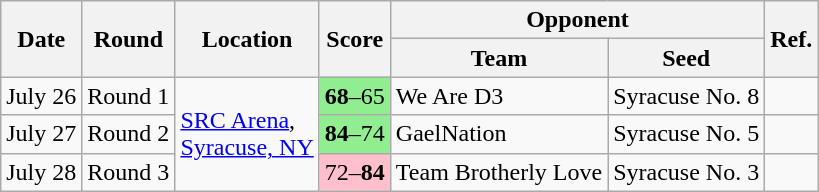<table class="wikitable">
<tr>
<th rowspan=2>Date</th>
<th rowspan=2>Round</th>
<th rowspan=2>Location</th>
<th rowspan=2>Score</th>
<th colspan=2>Opponent</th>
<th rowspan=2>Ref.</th>
</tr>
<tr>
<th>Team</th>
<th>Seed</th>
</tr>
<tr>
<td>July 26</td>
<td>Round 1</td>
<td rowspan=3><a href='#'>SRC Arena</a>,<br><a href='#'>Syracuse, NY</a></td>
<td bgcolor=lightgreen><strong>68</strong>–65</td>
<td>We Are D3</td>
<td>Syracuse No. 8</td>
<td></td>
</tr>
<tr>
<td>July 27</td>
<td>Round 2</td>
<td bgcolor=lightgreen><strong>84</strong>–74</td>
<td>GaelNation</td>
<td>Syracuse No. 5</td>
<td></td>
</tr>
<tr>
<td>July 28</td>
<td>Round 3</td>
<td bgcolor=pink>72–<strong>84</strong></td>
<td>Team Brotherly Love</td>
<td>Syracuse No. 3</td>
<td></td>
</tr>
</table>
